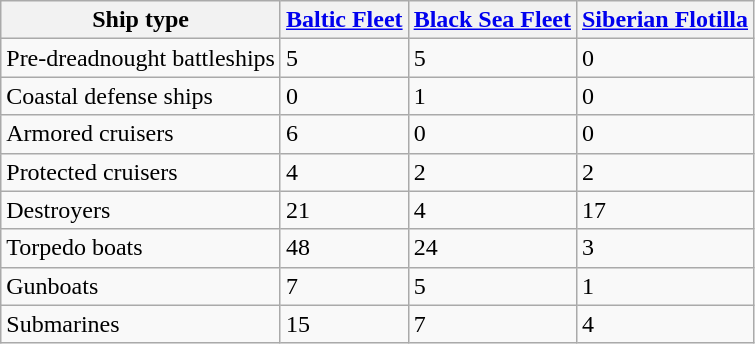<table class="wikitable">
<tr>
<th>Ship type</th>
<th><a href='#'>Baltic Fleet</a></th>
<th><a href='#'>Black Sea Fleet</a></th>
<th><a href='#'>Siberian Flotilla</a></th>
</tr>
<tr style="vertical-align:top; white-space:nowrap;">
<td>Pre-dreadnought battleships</td>
<td>5</td>
<td>5</td>
<td>0</td>
</tr>
<tr>
<td>Coastal defense ships</td>
<td>0</td>
<td>1</td>
<td>0</td>
</tr>
<tr>
<td>Armored cruisers</td>
<td>6</td>
<td>0</td>
<td>0</td>
</tr>
<tr>
<td>Protected cruisers</td>
<td>4</td>
<td>2</td>
<td>2</td>
</tr>
<tr>
<td>Destroyers</td>
<td>21</td>
<td>4</td>
<td>17</td>
</tr>
<tr>
<td>Torpedo boats</td>
<td>48</td>
<td>24</td>
<td>3</td>
</tr>
<tr>
<td>Gunboats</td>
<td>7</td>
<td>5</td>
<td>1</td>
</tr>
<tr>
<td>Submarines</td>
<td>15</td>
<td>7</td>
<td>4</td>
</tr>
</table>
